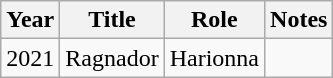<table class="wikitable">
<tr>
<th>Year</th>
<th>Title</th>
<th>Role</th>
<th>Notes</th>
</tr>
<tr>
<td>2021</td>
<td>Ragnador</td>
<td>Harionna</td>
</tr>
</table>
